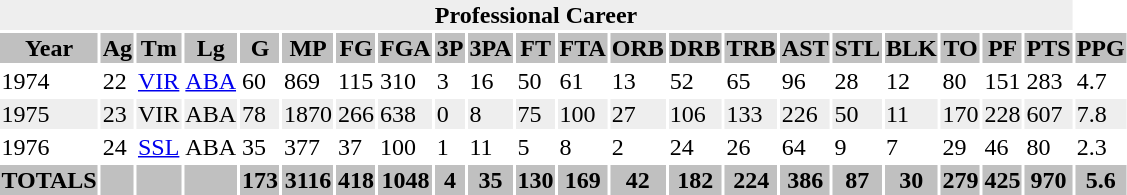<table class="toccolours">
<tr>
<th colspan=21 bgcolor=#eeeeee>Professional Career</th>
</tr>
<tr bgcolor=silver>
<th>Year</th>
<th>Ag</th>
<th>Tm</th>
<th>Lg</th>
<th>G</th>
<th>MP</th>
<th>FG</th>
<th>FGA</th>
<th>3P</th>
<th>3PA</th>
<th>FT</th>
<th>FTA</th>
<th>ORB</th>
<th>DRB</th>
<th>TRB</th>
<th>AST</th>
<th>STL</th>
<th>BLK</th>
<th>TO</th>
<th>PF</th>
<th>PTS</th>
<th>PPG</th>
</tr>
<tr>
<td>1974</td>
<td>22</td>
<td><a href='#'>VIR</a></td>
<td><a href='#'>ABA</a></td>
<td>60</td>
<td>869</td>
<td>115</td>
<td>310</td>
<td>3</td>
<td>16</td>
<td>50</td>
<td>61</td>
<td>13</td>
<td>52</td>
<td>65</td>
<td>96</td>
<td>28</td>
<td>12</td>
<td>80</td>
<td>151</td>
<td>283</td>
<td>4.7</td>
</tr>
<tr bgcolor=#eeeeee>
<td>1975</td>
<td>23</td>
<td>VIR</td>
<td>ABA</td>
<td>78</td>
<td>1870</td>
<td>266</td>
<td>638</td>
<td>0</td>
<td>8</td>
<td>75</td>
<td>100</td>
<td>27</td>
<td>106</td>
<td>133</td>
<td>226</td>
<td>50</td>
<td>11</td>
<td>170</td>
<td>228</td>
<td>607</td>
<td>7.8</td>
</tr>
<tr>
<td>1976</td>
<td>24</td>
<td><a href='#'>SSL</a></td>
<td>ABA</td>
<td>35</td>
<td>377</td>
<td>37</td>
<td>100</td>
<td>1</td>
<td>11</td>
<td>5</td>
<td>8</td>
<td>2</td>
<td>24</td>
<td>26</td>
<td>64</td>
<td>9</td>
<td>7</td>
<td>29</td>
<td>46</td>
<td>80</td>
<td>2.3</td>
</tr>
<tr bgcolor=silver>
<th>TOTALS</th>
<th></th>
<th></th>
<th></th>
<th>173</th>
<th>3116</th>
<th>418</th>
<th>1048</th>
<th>4</th>
<th>35</th>
<th>130</th>
<th>169</th>
<th>42</th>
<th>182</th>
<th>224</th>
<th>386</th>
<th>87</th>
<th>30</th>
<th>279</th>
<th>425</th>
<th>970</th>
<th>5.6</th>
</tr>
</table>
